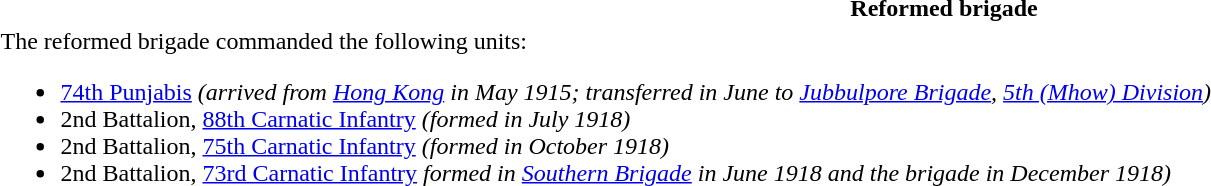<table class="toccolours collapsible collapsed" style="width:100%; background:transparent;">
<tr>
<th>Reformed brigade</th>
</tr>
<tr>
<td>The reformed brigade commanded the following units:<br><ul><li><a href='#'>74th Punjabis</a> <em>(arrived from <a href='#'>Hong Kong</a> in May 1915; transferred in June to <a href='#'>Jubbulpore Brigade</a>, <a href='#'>5th (Mhow) Division</a>)</em></li><li>2nd Battalion, <a href='#'>88th Carnatic Infantry</a> <em>(formed in July 1918)</em></li><li>2nd Battalion, <a href='#'>75th Carnatic Infantry</a> <em>(formed in October 1918)</em></li><li>2nd Battalion, <a href='#'>73rd Carnatic Infantry</a> <em>formed in <a href='#'>Southern Brigade</a> in June 1918 and the brigade in December 1918)</em></li></ul></td>
</tr>
</table>
